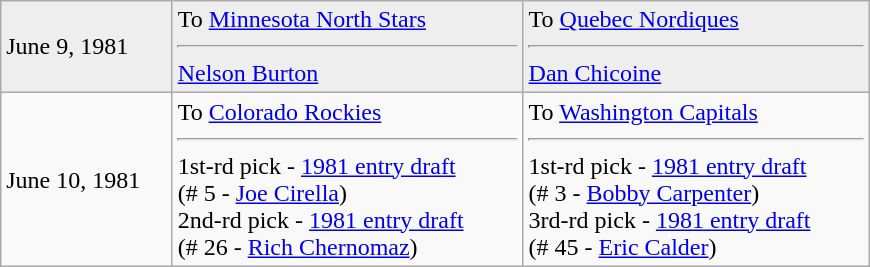<table class="wikitable" style="border:1px solid #999; width:580px;">
<tr style="background:#eee;">
<td>June 9, 1981</td>
<td valign="top">To <a href='#'>Minnesota North Stars</a><hr><a href='#'>Nelson Burton</a></td>
<td valign="top">To <a href='#'>Quebec Nordiques</a><hr><a href='#'>Dan Chicoine</a></td>
</tr>
<tr>
<td>June 10, 1981</td>
<td valign="top">To <a href='#'>Colorado Rockies</a><hr>1st-rd pick - <a href='#'>1981 entry draft</a><br>(# 5 - <a href='#'>Joe Cirella</a>)<br>2nd-rd pick - <a href='#'>1981 entry draft</a><br>(# 26 - <a href='#'>Rich Chernomaz</a>)</td>
<td valign="top">To <a href='#'>Washington Capitals</a><hr>1st-rd pick - <a href='#'>1981 entry draft</a><br>(# 3 - <a href='#'>Bobby Carpenter</a>)<br>3rd-rd pick - <a href='#'>1981 entry draft</a><br>(# 45 - <a href='#'>Eric Calder</a>)</td>
</tr>
</table>
